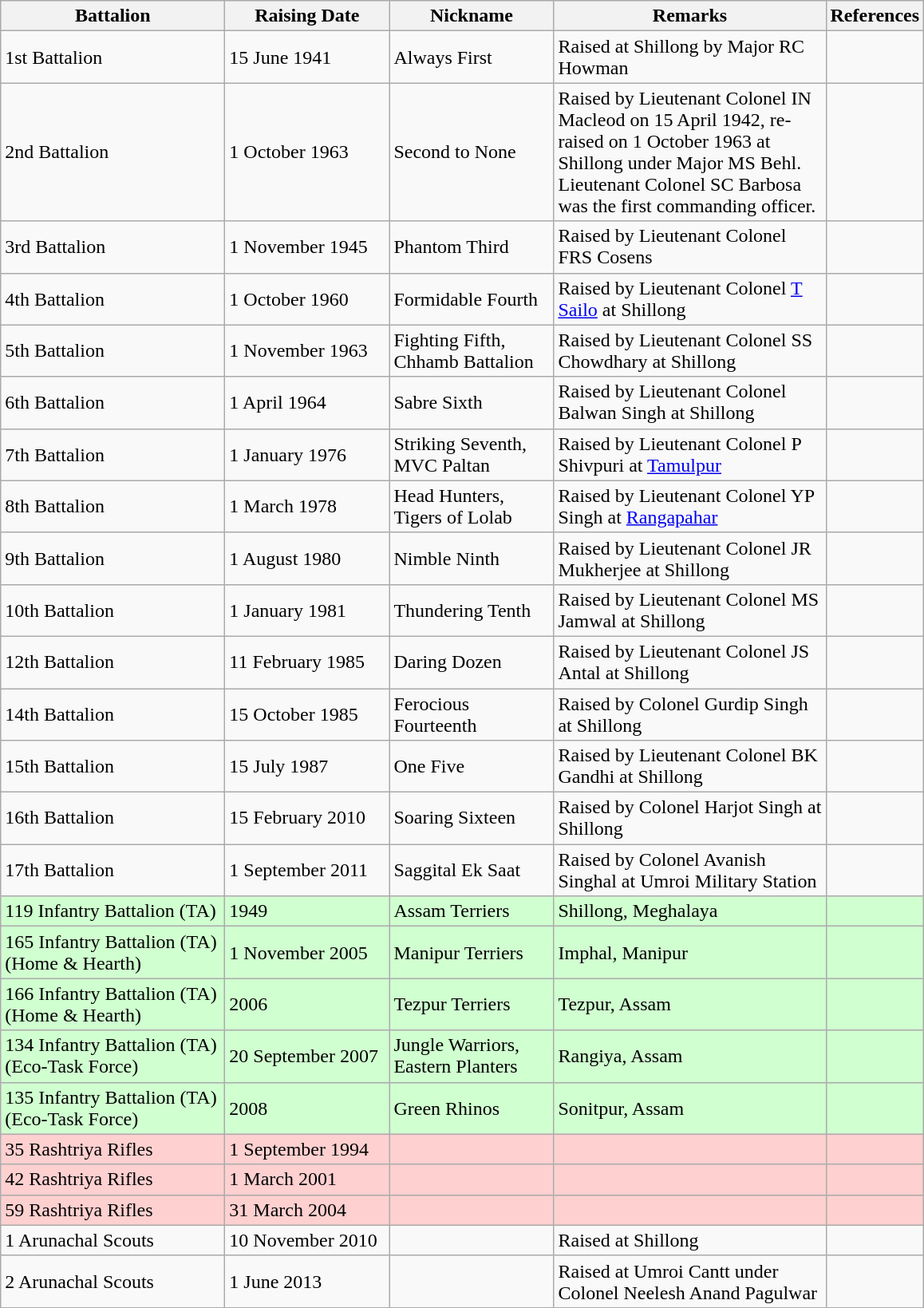<table class="wikitable">
<tr>
<th scope="col" style="width: 180px;">Battalion</th>
<th scope="col" style="width: 130px;">Raising Date</th>
<th scope="col" style="width: 130px;">Nickname</th>
<th scope="col" style="width: 220px;">Remarks</th>
<th scope="col" style="width: 30px;">References</th>
</tr>
<tr>
<td>1st Battalion</td>
<td>15 June 1941</td>
<td>Always First</td>
<td>Raised at Shillong by Major RC Howman</td>
<td></td>
</tr>
<tr>
<td>2nd Battalion</td>
<td>1 October 1963</td>
<td>Second to None</td>
<td>Raised by Lieutenant Colonel IN Macleod on 15 April 1942, re-raised on 1 October 1963 at Shillong under Major MS Behl. Lieutenant Colonel SC Barbosa was the first commanding officer.</td>
<td></td>
</tr>
<tr>
<td>3rd Battalion</td>
<td>1 November 1945</td>
<td>Phantom Third</td>
<td>Raised by Lieutenant Colonel FRS Cosens</td>
<td></td>
</tr>
<tr>
<td>4th Battalion</td>
<td>1 October 1960</td>
<td>Formidable Fourth</td>
<td>Raised by Lieutenant Colonel <a href='#'>T Sailo</a> at Shillong</td>
<td></td>
</tr>
<tr>
<td>5th Battalion</td>
<td>1 November 1963</td>
<td>Fighting Fifth, Chhamb Battalion</td>
<td>Raised by Lieutenant Colonel SS Chowdhary at Shillong</td>
<td></td>
</tr>
<tr>
<td>6th Battalion</td>
<td>1 April 1964</td>
<td>Sabre Sixth</td>
<td>Raised by Lieutenant Colonel Balwan Singh at Shillong</td>
<td></td>
</tr>
<tr>
<td>7th Battalion</td>
<td>1 January 1976</td>
<td>Striking Seventh, MVC Paltan</td>
<td>Raised by Lieutenant Colonel P Shivpuri at <a href='#'>Tamulpur</a></td>
<td></td>
</tr>
<tr>
<td>8th Battalion</td>
<td>1 March 1978</td>
<td>Head Hunters, Tigers of Lolab</td>
<td>Raised by Lieutenant Colonel YP Singh at <a href='#'>Rangapahar</a></td>
<td></td>
</tr>
<tr>
<td>9th Battalion</td>
<td>1 August 1980</td>
<td>Nimble Ninth</td>
<td>Raised by Lieutenant Colonel JR Mukherjee at Shillong</td>
<td></td>
</tr>
<tr>
<td>10th Battalion</td>
<td>1 January 1981</td>
<td>Thundering Tenth</td>
<td>Raised by Lieutenant Colonel MS Jamwal at Shillong</td>
<td></td>
</tr>
<tr>
<td>12th Battalion</td>
<td>11 February 1985</td>
<td>Daring Dozen</td>
<td>Raised by Lieutenant Colonel JS Antal at Shillong</td>
<td></td>
</tr>
<tr>
<td>14th Battalion</td>
<td>15 October 1985</td>
<td>Ferocious Fourteenth</td>
<td>Raised by Colonel Gurdip Singh at Shillong</td>
<td></td>
</tr>
<tr>
<td>15th Battalion</td>
<td>15 July 1987</td>
<td>One Five</td>
<td>Raised by Lieutenant Colonel BK Gandhi at Shillong</td>
<td></td>
</tr>
<tr>
<td>16th Battalion</td>
<td>15 February 2010</td>
<td>Soaring Sixteen</td>
<td>Raised by Colonel Harjot Singh at Shillong</td>
<td></td>
</tr>
<tr>
<td>17th Battalion</td>
<td>1 September 2011</td>
<td>Saggital Ek Saat</td>
<td>Raised by Colonel Avanish Singhal at Umroi Military Station</td>
<td></td>
</tr>
<tr style="background:#D0FFD0">
<td>119 Infantry Battalion (TA)</td>
<td>1949</td>
<td>Assam Terriers</td>
<td>Shillong, Meghalaya</td>
<td></td>
</tr>
<tr style="background:#D0FFD0">
<td>165 Infantry Battalion (TA) (Home & Hearth)</td>
<td>1 November 2005</td>
<td>Manipur Terriers</td>
<td>Imphal, Manipur</td>
<td></td>
</tr>
<tr style="background:#D0FFD0">
<td>166 Infantry Battalion (TA) (Home & Hearth)</td>
<td>2006</td>
<td>Tezpur Terriers</td>
<td>Tezpur, Assam</td>
<td></td>
</tr>
<tr style="background:#D0FFD0">
<td>134 Infantry Battalion (TA) (Eco-Task Force)</td>
<td>20 September 2007</td>
<td>Jungle Warriors, Eastern Planters</td>
<td>Rangiya, Assam</td>
<td></td>
</tr>
<tr style="background:#D0FFD0">
<td>135 Infantry Battalion (TA) (Eco-Task Force)</td>
<td>2008</td>
<td>Green Rhinos</td>
<td>Sonitpur, Assam</td>
<td></td>
</tr>
<tr style="background:#FFD0D0">
<td>35 Rashtriya Rifles</td>
<td>1 September 1994</td>
<td></td>
<td></td>
<td></td>
</tr>
<tr style="background:#FFD0D0">
<td>42 Rashtriya Rifles</td>
<td>1 March 2001</td>
<td></td>
<td></td>
<td></td>
</tr>
<tr style="background:#FFD0D0">
<td>59 Rashtriya Rifles</td>
<td>31 March 2004</td>
<td></td>
<td></td>
<td></td>
</tr>
<tr>
<td>1 Arunachal Scouts</td>
<td>10 November 2010</td>
<td></td>
<td>Raised at Shillong</td>
<td></td>
</tr>
<tr>
<td>2 Arunachal Scouts</td>
<td>1 June 2013</td>
<td></td>
<td>Raised at Umroi Cantt under Colonel Neelesh Anand Pagulwar</td>
<td></td>
</tr>
<tr>
</tr>
</table>
